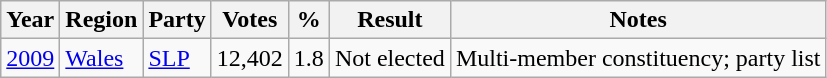<table class="wikitable">
<tr>
<th>Year</th>
<th>Region</th>
<th>Party</th>
<th>Votes</th>
<th>%</th>
<th>Result</th>
<th>Notes</th>
</tr>
<tr>
<td><a href='#'>2009</a></td>
<td><a href='#'>Wales</a></td>
<td><a href='#'>SLP</a></td>
<td>12,402</td>
<td>1.8</td>
<td>Not elected</td>
<td>Multi-member constituency; party list</td>
</tr>
</table>
